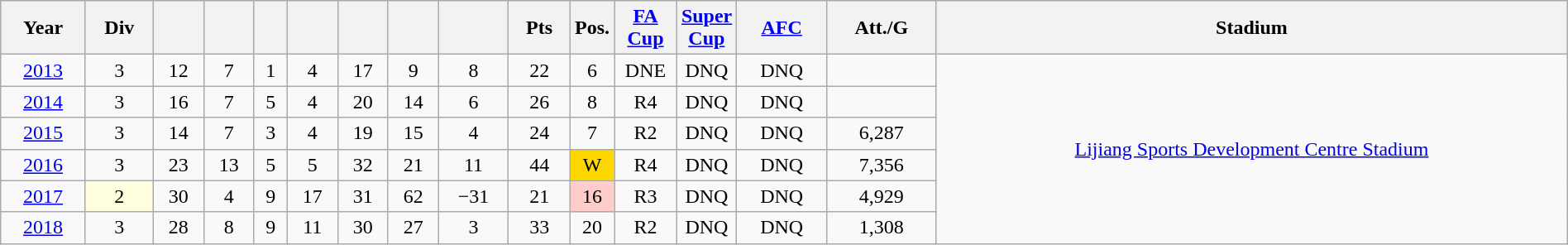<table class="wikitable sortable" width=100% style=text-align:Center>
<tr>
<th>Year</th>
<th>Div</th>
<th></th>
<th></th>
<th></th>
<th></th>
<th></th>
<th></th>
<th></th>
<th>Pts</th>
<th width=2%>Pos.</th>
<th width=4%><a href='#'>FA Cup</a></th>
<th width=2%><a href='#'>Super Cup</a></th>
<th><a href='#'>AFC</a></th>
<th>Att./G</th>
<th>Stadium</th>
</tr>
<tr>
<td><a href='#'>2013</a></td>
<td>3</td>
<td>12</td>
<td>7</td>
<td>1</td>
<td>4</td>
<td>17</td>
<td>9</td>
<td>8</td>
<td>22</td>
<td>6</td>
<td>DNE</td>
<td>DNQ</td>
<td>DNQ</td>
<td></td>
<td style="text-align:center;" rowspan="7"><a href='#'>Lijiang Sports Development Centre Stadium</a></td>
</tr>
<tr>
<td><a href='#'>2014</a></td>
<td>3</td>
<td>16</td>
<td>7</td>
<td>5</td>
<td>4</td>
<td>20</td>
<td>14</td>
<td>6</td>
<td>26</td>
<td>8</td>
<td>R4</td>
<td>DNQ</td>
<td>DNQ</td>
<td></td>
</tr>
<tr>
<td><a href='#'>2015</a></td>
<td>3</td>
<td>14</td>
<td>7</td>
<td>3</td>
<td>4</td>
<td>19</td>
<td>15</td>
<td>4</td>
<td>24</td>
<td>7</td>
<td>R2</td>
<td>DNQ</td>
<td>DNQ</td>
<td>6,287</td>
</tr>
<tr>
<td><a href='#'>2016</a></td>
<td>3</td>
<td>23</td>
<td>13</td>
<td>5</td>
<td>5</td>
<td>32</td>
<td>21</td>
<td>11</td>
<td>44</td>
<td bgcolor=#FFD700>W</td>
<td>R4</td>
<td>DNQ</td>
<td>DNQ</td>
<td>7,356</td>
</tr>
<tr>
<td><a href='#'>2017</a></td>
<td bgcolor=#FFFFE0>2</td>
<td>30</td>
<td>4</td>
<td>9</td>
<td>17</td>
<td>31</td>
<td>62</td>
<td>−31</td>
<td>21</td>
<td bgcolor=#ffcccc>16</td>
<td>R3</td>
<td>DNQ</td>
<td>DNQ</td>
<td>4,929</td>
</tr>
<tr>
<td><a href='#'>2018</a></td>
<td>3</td>
<td>28</td>
<td>8</td>
<td>9</td>
<td>11</td>
<td>30</td>
<td>27</td>
<td>3</td>
<td>33</td>
<td>20</td>
<td>R2</td>
<td>DNQ</td>
<td>DNQ</td>
<td>1,308</td>
</tr>
</table>
